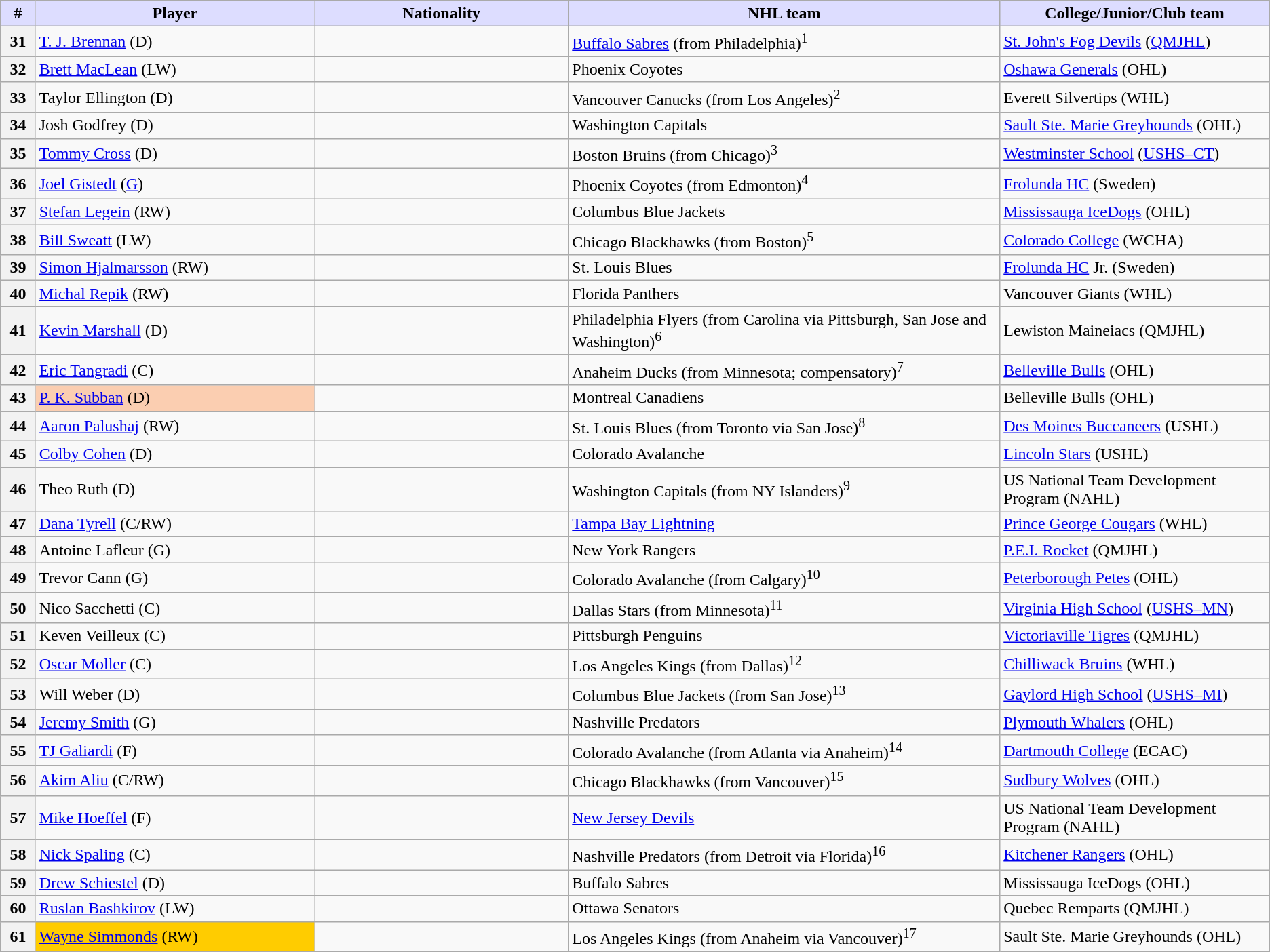<table class="wikitable">
<tr>
<th style="background:#ddf; width:2.75%;">#</th>
<th style="background:#ddf; width:22.0%;">Player</th>
<th style="background:#ddf; width:20.0%;">Nationality</th>
<th style="background:#ddf; width:34.0%;">NHL team</th>
<th style="background:#ddf; width:100.0%;">College/Junior/Club team</th>
</tr>
<tr>
<th>31</th>
<td><a href='#'>T. J. Brennan</a> (D)</td>
<td></td>
<td><a href='#'>Buffalo Sabres</a> (from Philadelphia)<sup>1</sup></td>
<td><a href='#'>St. John's Fog Devils</a> (<a href='#'>QMJHL</a>)</td>
</tr>
<tr>
<th>32</th>
<td><a href='#'>Brett MacLean</a> (LW)</td>
<td></td>
<td>Phoenix Coyotes</td>
<td><a href='#'>Oshawa Generals</a> (OHL)</td>
</tr>
<tr>
<th>33</th>
<td>Taylor Ellington (D)</td>
<td></td>
<td>Vancouver Canucks (from Los Angeles)<sup>2</sup></td>
<td>Everett Silvertips (WHL)</td>
</tr>
<tr>
<th>34</th>
<td>Josh Godfrey (D)</td>
<td></td>
<td>Washington Capitals</td>
<td><a href='#'>Sault Ste. Marie Greyhounds</a> (OHL)</td>
</tr>
<tr>
<th>35</th>
<td><a href='#'>Tommy Cross</a> (D)</td>
<td></td>
<td>Boston Bruins (from Chicago)<sup>3</sup></td>
<td><a href='#'>Westminster School</a> (<a href='#'>USHS–CT</a>)</td>
</tr>
<tr>
<th>36</th>
<td><a href='#'>Joel Gistedt</a> (<a href='#'>G</a>)</td>
<td></td>
<td>Phoenix Coyotes (from Edmonton)<sup>4</sup></td>
<td><a href='#'>Frolunda HC</a> (Sweden)</td>
</tr>
<tr>
<th>37</th>
<td><a href='#'>Stefan Legein</a> (RW)</td>
<td></td>
<td>Columbus Blue Jackets</td>
<td><a href='#'>Mississauga IceDogs</a> (OHL)</td>
</tr>
<tr>
<th>38</th>
<td><a href='#'>Bill Sweatt</a> (LW)</td>
<td></td>
<td>Chicago Blackhawks (from Boston)<sup>5</sup></td>
<td><a href='#'>Colorado College</a> (WCHA)</td>
</tr>
<tr>
<th>39</th>
<td><a href='#'>Simon Hjalmarsson</a> (RW)</td>
<td></td>
<td>St. Louis Blues</td>
<td><a href='#'>Frolunda HC</a> Jr. (Sweden)</td>
</tr>
<tr>
<th>40</th>
<td><a href='#'>Michal Repik</a> (RW)</td>
<td></td>
<td>Florida Panthers</td>
<td>Vancouver Giants (WHL)</td>
</tr>
<tr>
<th>41</th>
<td><a href='#'>Kevin Marshall</a> (D)</td>
<td></td>
<td>Philadelphia Flyers (from Carolina via Pittsburgh, San Jose and Washington)<sup>6</sup></td>
<td>Lewiston Maineiacs (QMJHL)</td>
</tr>
<tr>
<th>42</th>
<td><a href='#'>Eric Tangradi</a> (C)</td>
<td></td>
<td>Anaheim Ducks (from Minnesota; compensatory)<sup>7</sup></td>
<td><a href='#'>Belleville Bulls</a> (OHL)</td>
</tr>
<tr>
<th>43</th>
<td bgcolor="#FBCEB1"><a href='#'>P. K. Subban</a> (D)</td>
<td></td>
<td>Montreal Canadiens</td>
<td>Belleville Bulls (OHL)</td>
</tr>
<tr>
<th>44</th>
<td><a href='#'>Aaron Palushaj</a> (RW)</td>
<td></td>
<td>St. Louis Blues (from Toronto via San Jose)<sup>8</sup></td>
<td><a href='#'>Des Moines Buccaneers</a> (USHL)</td>
</tr>
<tr>
<th>45</th>
<td><a href='#'>Colby Cohen</a> (D)</td>
<td></td>
<td>Colorado Avalanche</td>
<td><a href='#'>Lincoln Stars</a> (USHL)</td>
</tr>
<tr>
<th>46</th>
<td>Theo Ruth (D)</td>
<td></td>
<td>Washington Capitals (from NY Islanders)<sup>9</sup></td>
<td>US National Team Development Program (NAHL)</td>
</tr>
<tr>
<th>47</th>
<td><a href='#'>Dana Tyrell</a> (C/RW)</td>
<td></td>
<td><a href='#'>Tampa Bay Lightning</a></td>
<td><a href='#'>Prince George Cougars</a> (WHL)</td>
</tr>
<tr>
<th>48</th>
<td>Antoine Lafleur (G)</td>
<td></td>
<td>New York Rangers</td>
<td><a href='#'>P.E.I. Rocket</a> (QMJHL)</td>
</tr>
<tr>
<th>49</th>
<td>Trevor Cann (G)</td>
<td></td>
<td>Colorado Avalanche (from Calgary)<sup>10</sup></td>
<td><a href='#'>Peterborough Petes</a> (OHL)</td>
</tr>
<tr>
<th>50</th>
<td>Nico Sacchetti (C)</td>
<td></td>
<td>Dallas Stars (from Minnesota)<sup>11</sup></td>
<td><a href='#'>Virginia High School</a> (<a href='#'>USHS–MN</a>)</td>
</tr>
<tr>
<th>51</th>
<td>Keven Veilleux (C)</td>
<td></td>
<td>Pittsburgh Penguins</td>
<td><a href='#'>Victoriaville Tigres</a> (QMJHL)</td>
</tr>
<tr>
<th>52</th>
<td><a href='#'>Oscar Moller</a> (C)</td>
<td></td>
<td>Los Angeles Kings (from Dallas)<sup>12</sup></td>
<td><a href='#'>Chilliwack Bruins</a> (WHL)</td>
</tr>
<tr>
<th>53</th>
<td>Will Weber (D)</td>
<td></td>
<td>Columbus Blue Jackets (from San Jose)<sup>13</sup></td>
<td><a href='#'>Gaylord High School</a> (<a href='#'>USHS–MI</a>)</td>
</tr>
<tr>
<th>54</th>
<td><a href='#'>Jeremy Smith</a> (G)</td>
<td></td>
<td>Nashville Predators</td>
<td><a href='#'>Plymouth Whalers</a> (OHL)</td>
</tr>
<tr>
<th>55</th>
<td><a href='#'>TJ Galiardi</a> (F)</td>
<td></td>
<td>Colorado Avalanche (from Atlanta via Anaheim)<sup>14</sup></td>
<td><a href='#'>Dartmouth College</a> (ECAC)</td>
</tr>
<tr>
<th>56</th>
<td><a href='#'>Akim Aliu</a> (C/RW)</td>
<td></td>
<td>Chicago Blackhawks (from Vancouver)<sup>15</sup></td>
<td><a href='#'>Sudbury Wolves</a> (OHL)</td>
</tr>
<tr>
<th>57</th>
<td><a href='#'>Mike Hoeffel</a> (F)</td>
<td></td>
<td><a href='#'>New Jersey Devils</a></td>
<td>US National Team Development Program (NAHL)</td>
</tr>
<tr>
<th>58</th>
<td><a href='#'>Nick Spaling</a> (C)</td>
<td></td>
<td>Nashville Predators (from Detroit via Florida)<sup>16</sup></td>
<td><a href='#'>Kitchener Rangers</a> (OHL)</td>
</tr>
<tr>
<th>59</th>
<td><a href='#'>Drew Schiestel</a> (D)</td>
<td></td>
<td>Buffalo Sabres</td>
<td>Mississauga IceDogs (OHL)</td>
</tr>
<tr>
<th>60</th>
<td><a href='#'>Ruslan Bashkirov</a> (LW)</td>
<td></td>
<td>Ottawa Senators</td>
<td>Quebec Remparts (QMJHL)</td>
</tr>
<tr>
<th>61</th>
<td bgcolor="#FFCC00"><a href='#'>Wayne Simmonds</a> (RW)</td>
<td></td>
<td>Los Angeles Kings (from Anaheim via Vancouver)<sup>17</sup></td>
<td>Sault Ste. Marie Greyhounds (OHL)</td>
</tr>
</table>
